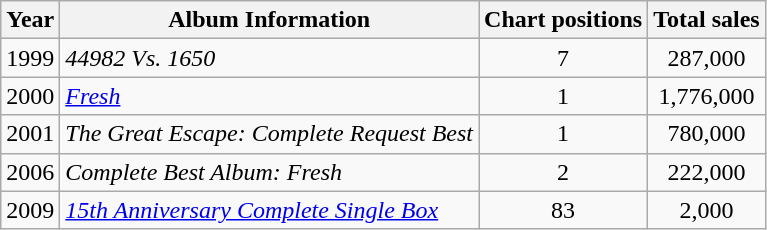<table class="wikitable">
<tr>
<th>Year</th>
<th>Album Information</th>
<th>Chart positions</th>
<th>Total sales</th>
</tr>
<tr>
<td>1999</td>
<td><em>44982 Vs. 1650</em><br></td>
<td align="center">7</td>
<td align="center">287,000</td>
</tr>
<tr>
<td>2000</td>
<td><em><a href='#'>Fresh</a></em><br></td>
<td align="center">1</td>
<td align="center">1,776,000</td>
</tr>
<tr>
<td>2001</td>
<td><em>The Great Escape: Complete Request Best</em><br></td>
<td align="center">1</td>
<td align="center">780,000</td>
</tr>
<tr>
<td>2006</td>
<td><em>Complete Best Album: Fresh</em><br></td>
<td align="center">2</td>
<td align="center">222,000</td>
</tr>
<tr>
<td>2009</td>
<td><em><a href='#'>15th Anniversary Complete Single Box</a></em><br></td>
<td align="center">83</td>
<td align="center">2,000</td>
</tr>
</table>
